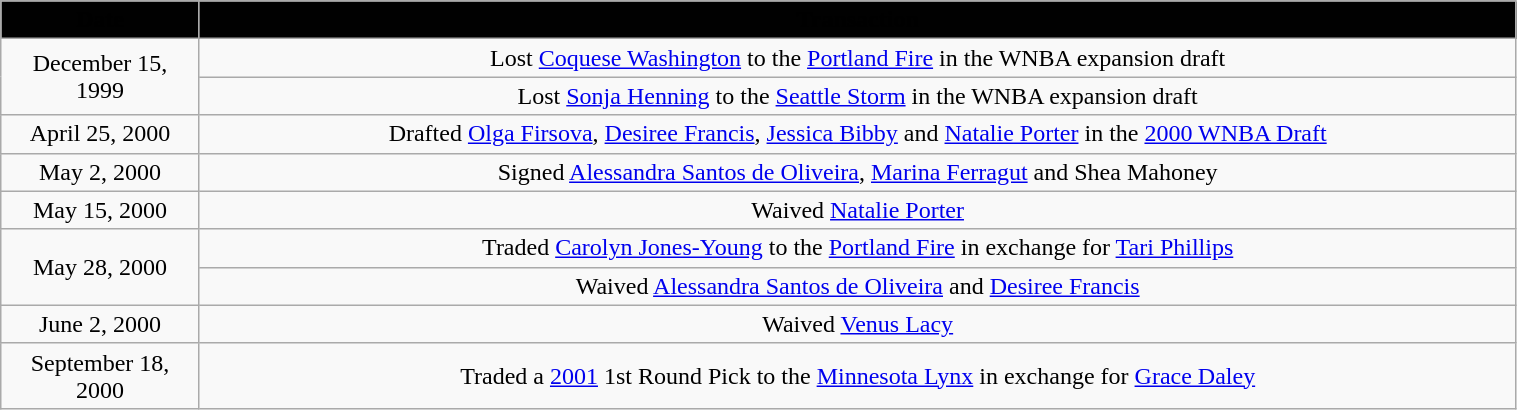<table class="wikitable" style="width:80%; text-align: center;">
<tr>
<th style="background: #010101" width=125"><span>Date</span></th>
<th style="background: #010101"><span>Transaction</span></th>
</tr>
<tr>
<td rowspan="2">December 15, 1999</td>
<td>Lost <a href='#'>Coquese Washington</a> to the <a href='#'>Portland Fire</a> in the WNBA expansion draft</td>
</tr>
<tr>
<td>Lost <a href='#'>Sonja Henning</a> to the <a href='#'>Seattle Storm</a> in the WNBA expansion draft</td>
</tr>
<tr>
<td>April 25, 2000</td>
<td>Drafted <a href='#'>Olga Firsova</a>, <a href='#'>Desiree Francis</a>, <a href='#'>Jessica Bibby</a> and <a href='#'>Natalie Porter</a> in the <a href='#'>2000 WNBA Draft</a></td>
</tr>
<tr>
<td>May 2, 2000</td>
<td>Signed <a href='#'>Alessandra Santos de Oliveira</a>, <a href='#'>Marina Ferragut</a> and Shea Mahoney</td>
</tr>
<tr>
<td>May 15, 2000</td>
<td>Waived <a href='#'>Natalie Porter</a></td>
</tr>
<tr>
<td rowspan="2">May 28, 2000</td>
<td>Traded <a href='#'>Carolyn Jones-Young</a> to the <a href='#'>Portland Fire</a> in exchange for <a href='#'>Tari Phillips</a></td>
</tr>
<tr>
<td>Waived <a href='#'>Alessandra Santos de Oliveira</a> and <a href='#'>Desiree Francis</a></td>
</tr>
<tr>
<td>June 2, 2000</td>
<td>Waived <a href='#'>Venus Lacy</a></td>
</tr>
<tr>
<td>September 18, 2000</td>
<td>Traded a <a href='#'>2001</a> 1st Round Pick to the <a href='#'>Minnesota Lynx</a> in exchange for <a href='#'>Grace Daley</a></td>
</tr>
</table>
